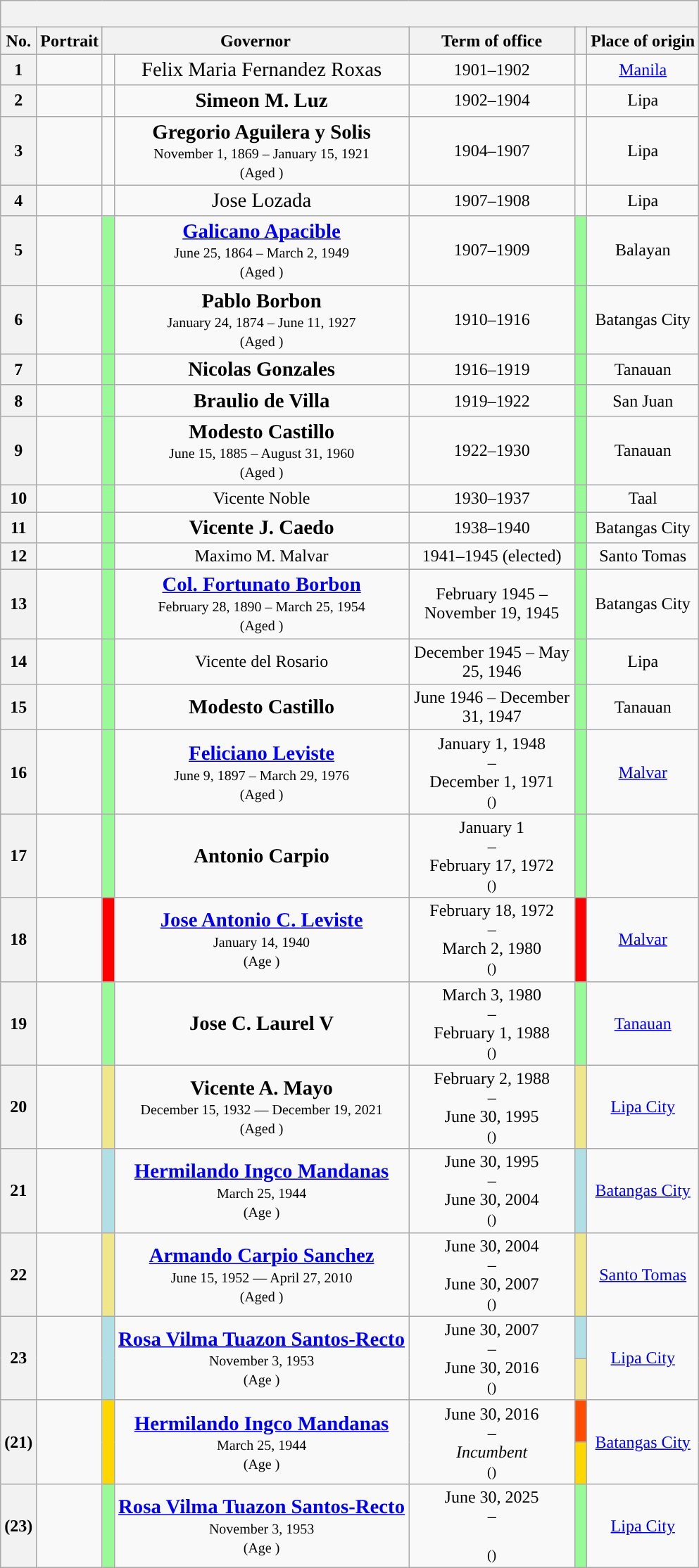<table class="wikitable" style="text-align: center;">
<tr>
<th colspan="11"><br>




</th>
</tr>
<tr>
<th>No.</th>
<th>Portrait</th>
<th colspan="2" style="width:250px;">Governor</th>
<th style="width:150px;">Term of office</th>
<th></th>
<th>Place of origin</th>
</tr>
<tr>
<th>1</th>
<td></td>
<td></td>
<td><big>Felix Maria Fernandez Roxas</big></td>
<td>1901–1902</td>
<td></td>
<td><a href='#'>Manila</a></td>
</tr>
<tr>
<th>2</th>
<td></td>
<td></td>
<td><big><strong>Simeon M. Luz</strong></big></td>
<td>1902–1904</td>
<td></td>
<td>Lipa</td>
</tr>
<tr>
<th>3</th>
<td></td>
<td></td>
<td><big><strong>Gregorio Aguilera y Solis</strong></big><br><small>	November 1, 1869 – January 15, 1921<br>(Aged )</small></td>
<td>1904–1907</td>
<td></td>
<td>Lipa</td>
</tr>
<tr>
<th>4</th>
<td></td>
<td></td>
<td><big>Jose Lozada</big></td>
<td>1907–1908</td>
<td></td>
<td>Lipa</td>
</tr>
<tr>
<th>5</th>
<td></td>
<td style="background:#98fb98;"> </td>
<td><a href='#'><big><strong>Galicano Apacible</strong></big></a><br><small>June 25, 1864 – March 2, 1949<br>(Aged )</small></td>
<td>1907–1909</td>
<td style="background:#98fb98;"> </td>
<td>Balayan</td>
</tr>
<tr>
<th>6</th>
<td></td>
<td style="background:#98fb98;"> </td>
<td><big><strong>Pablo Borbon</strong></big><br><small>January 24, 1874 – June 11, 1927<br>(Aged )</small></td>
<td>1910–1916</td>
<td style="background:#98fb98;"> </td>
<td>Batangas City</td>
</tr>
<tr>
<th>7</th>
<td></td>
<td style="background:#98fb98;"> </td>
<td><big><strong>Nicolas Gonzales</strong></big></td>
<td>1916–1919</td>
<td style="background:#98fb98;"> </td>
<td>Tanauan</td>
</tr>
<tr>
<th>8</th>
<td></td>
<td style="background:#98fb98;"> </td>
<td><big><strong>Braulio de Villa</strong></big></td>
<td>1919–1922</td>
<td style="background:#98fb98;"> </td>
<td>San Juan</td>
</tr>
<tr>
<th>9</th>
<td></td>
<td style="background:#98fb98;"> </td>
<td><big><strong>Modesto Castillo</strong></big><br><small>June 15, 1885 – August 31, 1960<br>(Aged )</small></td>
<td>1922–1930</td>
<td style="background:#98fb98;"> </td>
<td>Tanauan</td>
</tr>
<tr>
<th>10</th>
<td></td>
<td style="background:#98fb98;"> </td>
<td>Vicente Noble</td>
<td>1930–1937</td>
<td style="background:#98fb98;"> </td>
<td>Taal</td>
</tr>
<tr>
<th>11</th>
<td></td>
<td style="background:#98fb98;"> </td>
<td><big><strong>Vicente J. Caedo</strong></big></td>
<td>1938–1940</td>
<td style="background:#98fb98;"> </td>
<td>Batangas City</td>
</tr>
<tr>
<th>12</th>
<td></td>
<td style="background:#98fb98;"> </td>
<td>Maximo M. Malvar</td>
<td>1941–1945 (elected)</td>
<td style="background:#98fb98;"> </td>
<td>Santo Tomas</td>
</tr>
<tr>
<th>13</th>
<td></td>
<td style="background:#98fb98;"> </td>
<td><big><strong><a href='#'>Col. Fortunato Borbon</a></strong></big><br><small>February 28, 1890 – March 25, 1954 <br>(Aged )</small></td>
<td>February 1945 – November 19, 1945</td>
<td style="background:#98fb98;"> </td>
<td>Batangas City</td>
</tr>
<tr>
<th>14</th>
<td></td>
<td style="background:#98fb98;"> </td>
<td>Vicente del Rosario</td>
<td>December 1945 – May 25, 1946</td>
<td style="background:#98fb98;"> </td>
<td>Lipa</td>
</tr>
<tr>
<th>15</th>
<td></td>
<td style="background:#98fb98;"> </td>
<td><big><strong>Modesto Castillo</strong></big></td>
<td>June 1946 – December 31, 1947</td>
<td style="background:#98fb98;"> </td>
<td>Tanauan</td>
</tr>
<tr>
<th>16</th>
<td></td>
<td style="background:#98fb98;"> </td>
<td><big><strong><a href='#'>Feliciano Leviste</a></strong></big><br><small>June 9, 1897 – March 29, 1976<br>(Aged )</small></td>
<td>January 1, 1948<br>–<br>December 1, 1971<br><small>()</small></td>
<td style="background:#98fb98;"> </td>
<td><a href='#'>Malvar</a></td>
</tr>
<tr>
<th>17</th>
<td></td>
<td style="background:#98fb98;"> </td>
<td><big><strong>Antonio Carpio</strong></big></td>
<td>January 1<br>–<br>February 17, 1972<br><small>()</small></td>
<td style="background:#98fb98;"> </td>
<td></td>
</tr>
<tr>
<th>18</th>
<td></td>
<td style="background:red;"> </td>
<td><big><strong><a href='#'>Jose Antonio C. Leviste</a></strong></big><br><small>January 14, 1940<br>(Age )</small></td>
<td>February 18, 1972<br>–<br>March 2, 1980<br><small>()</small></td>
<td style="background:red;"> </td>
<td><a href='#'>Malvar</a></td>
</tr>
<tr>
<th>19</th>
<td></td>
<td style="background:#98fb98;"> </td>
<td><big><strong>Jose C. Laurel V</strong></big></td>
<td>March 3, 1980<br>–<br>February 1, 1988<br><small>()</small></td>
<td style="background:#98fb98;"> </td>
<td><a href='#'>Tanauan</a></td>
</tr>
<tr>
<th>20</th>
<td></td>
<td style="background:#f0e68c;"> </td>
<td><big><strong>Vicente A. Mayo</strong></big><br><small>December 15, 1932 — December 19, 2021 <br>(Aged )</small></td>
<td>February 2, 1988<br>–<br>June 30, 1995<br><small>()</small></td>
<td style="background:#f0e68c;"> </td>
<td><a href='#'>Lipa City</a></td>
</tr>
<tr>
<th>21</th>
<td></td>
<td style="background:#B0E0E6;"> </td>
<td><big><strong><a href='#'>Hermilando Ingco Mandanas</a></strong></big><br><small>March 25, 1944<br>(Age )</small></td>
<td>June 30, 1995<br>–<br>June 30, 2004  <br><small>()</small></td>
<td style="background:#B0E0E6;"> </td>
<td><a href='#'>Batangas City</a></td>
</tr>
<tr>
<th>22</th>
<td></td>
<td style="background:#f0e68c;"> </td>
<td><a href='#'><big><strong>Armando Carpio Sanchez</strong></big></a><br><small>June 15, 1952 — April 27, 2010<br>(Aged )</small></td>
<td>June 30, 2004<br>–<br>June 30, 2007 <br><small>()</small></td>
<td style="background:#f0e68c;"> </td>
<td><a href='#'>Santo Tomas</a></td>
</tr>
<tr>
<th rowspan="2">23</th>
<td rowspan="2"></td>
<td rowspan="2" style="background:#B0E0E6;"> </td>
<td rowspan="2"><big><strong><a href='#'>Rosa Vilma Tuazon Santos-Recto</a></strong></big><br><small>November 3, 1953<br>(Age )</small></td>
<td rowspan="2">June 30, 2007<br>–<br>June 30, 2016 <br><small>()</small></td>
<td style="background:#B0E0E6;"> </td>
<td rowspan="2"><a href='#'>Lipa City</a></td>
</tr>
<tr>
<td style="background:#f0e68c"> </td>
</tr>
<tr>
<th rowspan="2">(21)</th>
<td rowspan="2"></td>
<td rowspan="2" style="background:#ffd700"> </td>
<td rowspan="2"><big><strong><a href='#'>Hermilando Ingco Mandanas</a></strong></big><br><small>March 25, 1944<br>(Age )</small></td>
<td rowspan="2">June 30, 2016<br>–<br><em>Incumbent</em> <br><small>()</small></td>
<td style="background:#FE4D00"> </td>
<td rowspan="2"><a href='#'>Batangas City</a></td>
</tr>
<tr>
<td style="background:#ffd700"> </td>
</tr>
<tr>
<th rowspan="2">(23)</th>
<td rowspan="2"></td>
<td rowspan="2" style="background:#98fb98;"> </td>
<td rowspan="2"><big><strong><a href='#'>Rosa Vilma Tuazon Santos-Recto</a></strong></big><br><small>November 3, 1953<br>(Age )</small></td>
<td rowspan="2">June 30, 2025<br>–<br><br><small>()</small></td>
<td style="background:#98fb98;"> </td>
<td rowspan="2"><a href='#'>Lipa City</a></td>
</tr>
</table>
